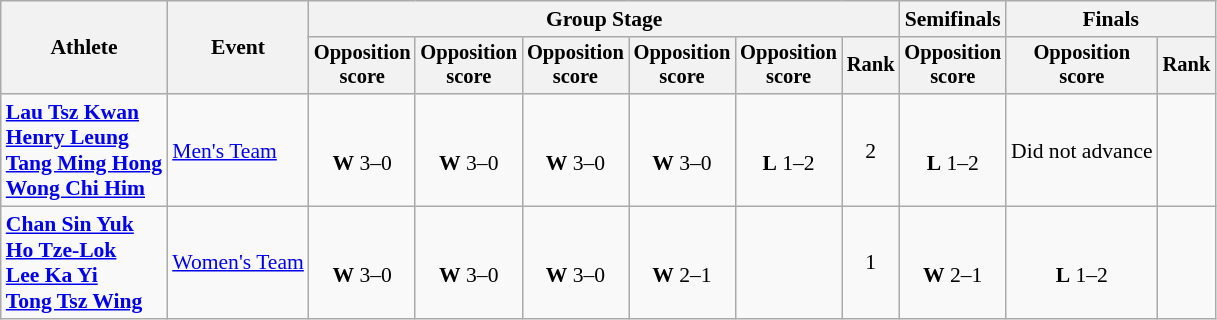<table class="wikitable" style="font-size:90%;text-align:center">
<tr>
<th rowspan="2">Athlete</th>
<th rowspan="2">Event</th>
<th colspan="6">Group Stage</th>
<th>Semifinals</th>
<th colspan="2">Finals</th>
</tr>
<tr style=font-size:95%>
<th>Opposition<br> score</th>
<th>Opposition<br> score</th>
<th>Opposition<br> score</th>
<th>Opposition<br> score</th>
<th>Opposition<br> score</th>
<th>Rank</th>
<th>Opposition<br> score</th>
<th>Opposition<br> score</th>
<th>Rank</th>
</tr>
<tr>
<td align="left"><strong><a href='#'>Lau Tsz Kwan</a><br><a href='#'>Henry Leung</a><br><a href='#'>Tang Ming Hong</a><br><a href='#'>Wong Chi Him</a></strong></td>
<td align="left"><a href='#'>Men's Team</a></td>
<td><br><strong>W</strong> 3–0</td>
<td><br><strong>W</strong> 3–0</td>
<td><br><strong>W</strong> 3–0</td>
<td><br><strong>W</strong> 3–0</td>
<td><br><strong>L</strong> 1–2</td>
<td>2 <strong></strong></td>
<td><br><strong>L</strong> 1–2</td>
<td>Did not advance</td>
<td></td>
</tr>
<tr>
<td align="left"><strong><a href='#'>Chan Sin Yuk</a><br><a href='#'>Ho Tze-Lok</a><br><a href='#'>Lee Ka Yi</a><br><a href='#'>Tong Tsz Wing</a></strong></td>
<td align="left"><a href='#'>Women's Team</a></td>
<td><br><strong>W</strong> 3–0</td>
<td><br><strong>W</strong> 3–0</td>
<td><br><strong>W</strong> 3–0</td>
<td><br><strong>W</strong> 2–1</td>
<td></td>
<td>1 <strong></strong></td>
<td><br><strong>W</strong> 2–1</td>
<td><br><strong>L</strong> 1–2</td>
<td></td>
</tr>
</table>
